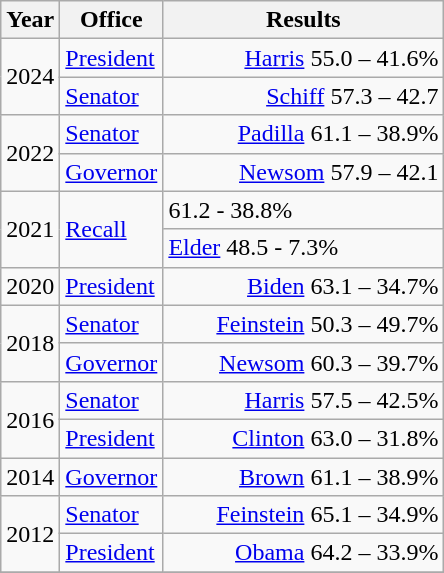<table class=wikitable>
<tr>
<th width="30">Year</th>
<th width="60">Office</th>
<th width="180">Results</th>
</tr>
<tr>
<td rowspan="2">2024</td>
<td><a href='#'>President</a></td>
<td align="right" ><a href='#'>Harris</a> 55.0 – 41.6%</td>
</tr>
<tr>
<td><a href='#'>Senator</a></td>
<td align="right" ><a href='#'>Schiff</a> 57.3 – 42.7</td>
</tr>
<tr>
<td rowspan="2">2022</td>
<td><a href='#'>Senator</a></td>
<td align="right" ><a href='#'>Padilla</a> 61.1 – 38.9%</td>
</tr>
<tr>
<td><a href='#'>Governor</a></td>
<td align="right" ><a href='#'>Newsom</a> 57.9 – 42.1</td>
</tr>
<tr>
<td rowspan=2>2021</td>
<td rowspan=2><a href='#'>Recall</a></td>
<td> 61.2 - 38.8%</td>
</tr>
<tr>
<td><a href='#'>Elder</a> 48.5 - 7.3%</td>
</tr>
<tr>
<td>2020</td>
<td><a href='#'>President</a></td>
<td align="right" ><a href='#'>Biden</a> 63.1 – 34.7%</td>
</tr>
<tr>
<td rowspan="2">2018</td>
<td><a href='#'>Senator</a></td>
<td align="right" ><a href='#'>Feinstein</a> 50.3 – 49.7%</td>
</tr>
<tr>
<td><a href='#'>Governor</a></td>
<td align="right" ><a href='#'>Newsom</a> 60.3 – 39.7%</td>
</tr>
<tr>
<td rowspan="2">2016</td>
<td><a href='#'>Senator</a></td>
<td align="right" ><a href='#'>Harris</a> 57.5 – 42.5%</td>
</tr>
<tr>
<td><a href='#'>President</a></td>
<td align="right" ><a href='#'>Clinton</a> 63.0 – 31.8%</td>
</tr>
<tr>
<td>2014</td>
<td><a href='#'>Governor</a></td>
<td align="right" ><a href='#'>Brown</a> 61.1 – 38.9%</td>
</tr>
<tr>
<td rowspan="2">2012</td>
<td><a href='#'>Senator</a></td>
<td align="right" ><a href='#'>Feinstein</a> 65.1 – 34.9%</td>
</tr>
<tr>
<td><a href='#'>President</a></td>
<td align="right" ><a href='#'>Obama</a> 64.2 – 33.9%</td>
</tr>
<tr>
</tr>
</table>
